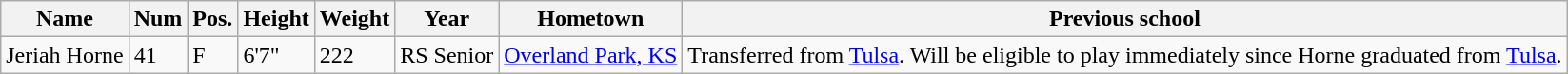<table class="wikitable sortable" style="font-size:100%;" border="1">
<tr>
<th>Name</th>
<th>Num</th>
<th>Pos.</th>
<th>Height</th>
<th>Weight</th>
<th>Year</th>
<th>Hometown</th>
<th class="unsortable">Previous school</th>
</tr>
<tr>
<td>Jeriah Horne</td>
<td>41</td>
<td>F</td>
<td>6'7"</td>
<td>222</td>
<td>RS Senior</td>
<td><a href='#'>Overland Park, KS</a></td>
<td>Transferred from <a href='#'>Tulsa</a>. Will be eligible to play immediately since Horne graduated from <a href='#'>Tulsa</a>.</td>
</tr>
</table>
